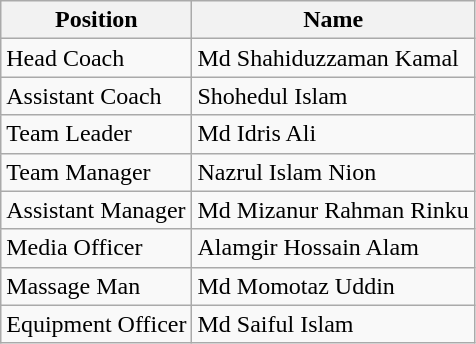<table class="wikitable">
<tr>
<th>Position</th>
<th>Name</th>
</tr>
<tr>
<td>Head Coach</td>
<td> Md Shahiduzzaman Kamal</td>
</tr>
<tr>
<td>Assistant Coach</td>
<td> Shohedul Islam</td>
</tr>
<tr>
<td>Team Leader</td>
<td> Md Idris Ali</td>
</tr>
<tr>
<td>Team Manager</td>
<td> Nazrul Islam Nion</td>
</tr>
<tr>
<td>Assistant Manager</td>
<td> Md Mizanur Rahman Rinku</td>
</tr>
<tr>
<td>Media Officer</td>
<td> Alamgir Hossain Alam</td>
</tr>
<tr>
<td>Massage Man</td>
<td> Md Momotaz Uddin</td>
</tr>
<tr>
<td>Equipment Officer</td>
<td> Md Saiful Islam</td>
</tr>
</table>
